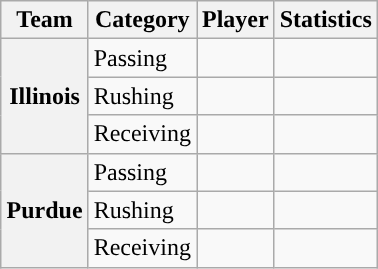<table class="wikitable" style="float:right">
<tr>
<th>Team</th>
<th>Category</th>
<th>Player</th>
<th>Statistics</th>
</tr>
<tr>
<th rowspan=3>Illinois</th>
<td>Passing</td>
<td></td>
<td></td>
</tr>
<tr>
<td>Rushing</td>
<td></td>
<td></td>
</tr>
<tr>
<td>Receiving</td>
<td></td>
<td></td>
</tr>
<tr>
<th rowspan=3>Purdue</th>
<td>Passing</td>
<td></td>
<td></td>
</tr>
<tr>
<td>Rushing</td>
<td></td>
<td></td>
</tr>
<tr>
<td>Receiving</td>
<td></td>
<td></td>
</tr>
</table>
